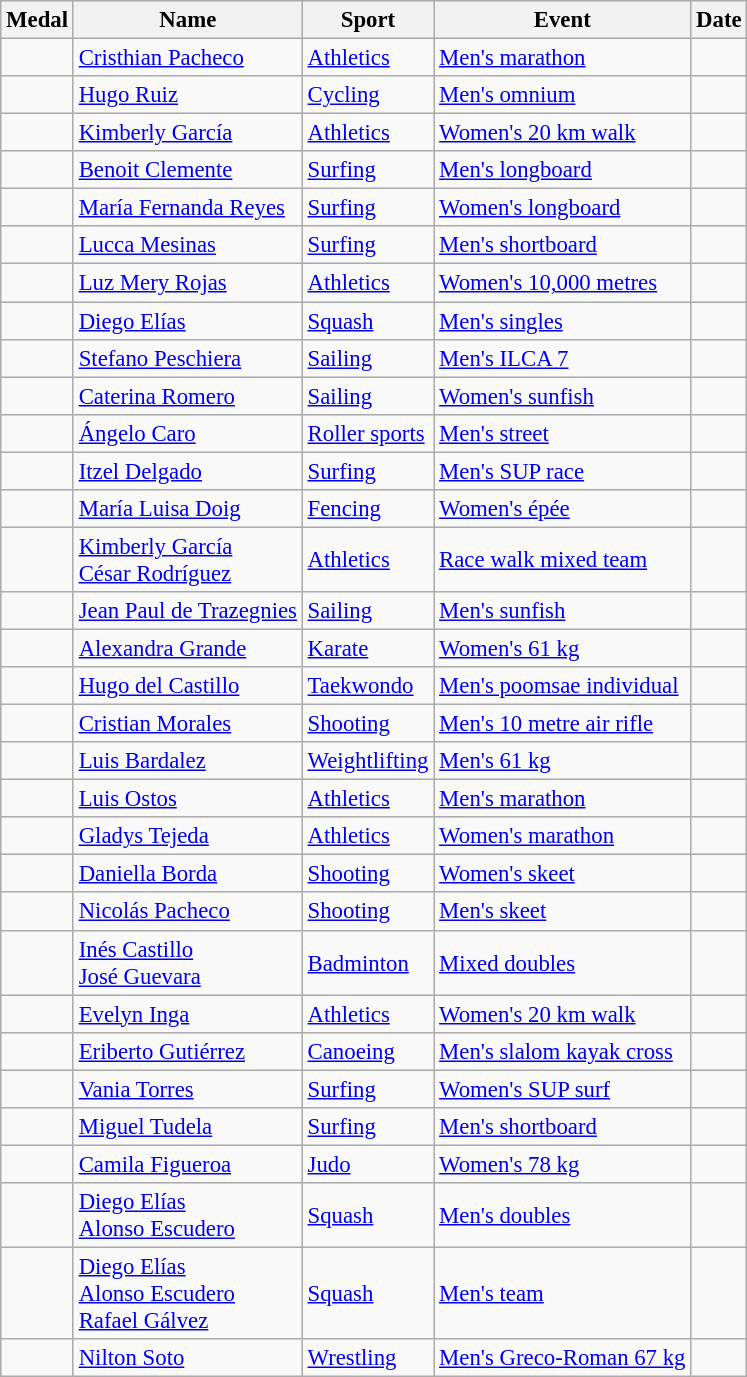<table class="wikitable sortable" style="font-size:95%">
<tr>
<th>Medal</th>
<th>Name</th>
<th>Sport</th>
<th>Event</th>
<th>Date</th>
</tr>
<tr>
<td></td>
<td><a href='#'>Cristhian Pacheco</a></td>
<td><a href='#'>Athletics</a></td>
<td><a href='#'>Men's marathon</a></td>
<td></td>
</tr>
<tr>
<td></td>
<td><a href='#'>Hugo Ruiz</a></td>
<td><a href='#'>Cycling</a></td>
<td><a href='#'>Men's omnium</a></td>
<td></td>
</tr>
<tr>
<td></td>
<td><a href='#'>Kimberly García</a></td>
<td><a href='#'>Athletics</a></td>
<td><a href='#'>Women's 20 km walk</a></td>
<td></td>
</tr>
<tr>
<td></td>
<td><a href='#'>Benoit Clemente</a></td>
<td><a href='#'>Surfing</a></td>
<td><a href='#'>Men's longboard</a></td>
<td></td>
</tr>
<tr>
<td></td>
<td><a href='#'>María Fernanda Reyes</a></td>
<td><a href='#'>Surfing</a></td>
<td><a href='#'>Women's longboard</a></td>
<td></td>
</tr>
<tr>
<td></td>
<td><a href='#'>Lucca Mesinas</a></td>
<td><a href='#'>Surfing</a></td>
<td><a href='#'>Men's shortboard</a></td>
<td></td>
</tr>
<tr>
<td></td>
<td><a href='#'>Luz Mery Rojas</a></td>
<td><a href='#'>Athletics</a></td>
<td><a href='#'>Women's 10,000 metres</a></td>
<td></td>
</tr>
<tr>
<td></td>
<td><a href='#'>Diego Elías</a></td>
<td><a href='#'>Squash</a></td>
<td><a href='#'>Men's singles</a></td>
<td></td>
</tr>
<tr>
<td></td>
<td><a href='#'>Stefano Peschiera</a></td>
<td><a href='#'>Sailing</a></td>
<td><a href='#'>Men's ILCA 7</a></td>
<td></td>
</tr>
<tr>
<td></td>
<td><a href='#'>Caterina Romero</a></td>
<td><a href='#'>Sailing</a></td>
<td><a href='#'>Women's sunfish</a></td>
<td></td>
</tr>
<tr>
<td></td>
<td><a href='#'>Ángelo Caro</a></td>
<td><a href='#'>Roller sports</a></td>
<td><a href='#'>Men's street</a></td>
<td></td>
</tr>
<tr>
<td></td>
<td><a href='#'>Itzel Delgado</a></td>
<td><a href='#'>Surfing</a></td>
<td><a href='#'>Men's SUP race</a></td>
<td></td>
</tr>
<tr>
<td></td>
<td><a href='#'>María Luisa Doig</a></td>
<td><a href='#'>Fencing</a></td>
<td><a href='#'>Women's épée</a></td>
<td></td>
</tr>
<tr>
<td></td>
<td><a href='#'>Kimberly García</a><br><a href='#'>César Rodríguez</a></td>
<td><a href='#'>Athletics</a></td>
<td><a href='#'>Race walk mixed team</a></td>
<td></td>
</tr>
<tr>
<td></td>
<td><a href='#'>Jean Paul de Trazegnies</a></td>
<td><a href='#'>Sailing</a></td>
<td><a href='#'>Men's sunfish</a></td>
<td></td>
</tr>
<tr>
<td></td>
<td><a href='#'>Alexandra Grande</a></td>
<td><a href='#'>Karate</a></td>
<td><a href='#'>Women's 61 kg</a></td>
<td></td>
</tr>
<tr>
<td></td>
<td><a href='#'>Hugo del Castillo</a></td>
<td><a href='#'>Taekwondo</a></td>
<td><a href='#'>Men's poomsae individual</a></td>
<td></td>
</tr>
<tr>
<td></td>
<td><a href='#'>Cristian Morales</a></td>
<td><a href='#'>Shooting</a></td>
<td><a href='#'>Men's 10 metre air rifle</a></td>
<td></td>
</tr>
<tr>
<td></td>
<td><a href='#'>Luis Bardalez</a></td>
<td><a href='#'>Weightlifting</a></td>
<td><a href='#'>Men's 61 kg</a></td>
<td></td>
</tr>
<tr>
<td></td>
<td><a href='#'>Luis Ostos</a></td>
<td><a href='#'>Athletics</a></td>
<td><a href='#'>Men's marathon</a></td>
<td></td>
</tr>
<tr>
<td></td>
<td><a href='#'>Gladys Tejeda</a></td>
<td><a href='#'>Athletics</a></td>
<td><a href='#'>Women's marathon</a></td>
<td></td>
</tr>
<tr>
<td></td>
<td><a href='#'>Daniella Borda</a></td>
<td><a href='#'>Shooting</a></td>
<td><a href='#'>Women's skeet</a></td>
<td></td>
</tr>
<tr>
<td></td>
<td><a href='#'>Nicolás Pacheco</a></td>
<td><a href='#'>Shooting</a></td>
<td><a href='#'>Men's skeet</a></td>
<td></td>
</tr>
<tr>
<td></td>
<td><a href='#'>Inés Castillo</a><br><a href='#'>José Guevara</a></td>
<td><a href='#'>Badminton</a></td>
<td><a href='#'>Mixed doubles</a></td>
<td></td>
</tr>
<tr>
<td></td>
<td><a href='#'>Evelyn Inga⁣⁣</a></td>
<td><a href='#'>Athletics</a></td>
<td><a href='#'>Women's 20 km walk</a></td>
<td></td>
</tr>
<tr>
<td></td>
<td><a href='#'>Eriberto Gutiérrez⁣⁣</a></td>
<td><a href='#'>Canoeing</a></td>
<td><a href='#'>Men's slalom kayak cross</a></td>
<td></td>
</tr>
<tr>
<td></td>
<td><a href='#'>Vania Torres</a></td>
<td><a href='#'>Surfing</a></td>
<td><a href='#'>Women's SUP surf</a></td>
<td></td>
</tr>
<tr>
<td></td>
<td><a href='#'>Miguel Tudela</a></td>
<td><a href='#'>Surfing</a></td>
<td><a href='#'>Men's shortboard</a></td>
<td></td>
</tr>
<tr>
<td></td>
<td><a href='#'>Camila Figueroa</a></td>
<td><a href='#'>Judo</a></td>
<td><a href='#'>Women's 78 kg</a></td>
<td></td>
</tr>
<tr>
<td></td>
<td><a href='#'>Diego Elías</a><br><a href='#'>Alonso Escudero</a></td>
<td><a href='#'>Squash</a></td>
<td><a href='#'>Men's doubles</a></td>
<td></td>
</tr>
<tr>
<td></td>
<td><a href='#'>Diego Elías</a><br><a href='#'>Alonso Escudero</a><br><a href='#'>Rafael Gálvez</a></td>
<td><a href='#'>Squash</a></td>
<td><a href='#'>Men's team</a></td>
<td></td>
</tr>
<tr>
<td></td>
<td><a href='#'>Nilton Soto</a></td>
<td><a href='#'>Wrestling</a></td>
<td><a href='#'>Men's Greco-Roman 67 kg</a></td>
<td></td>
</tr>
</table>
